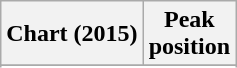<table class="wikitable sortable plainrowheaders" style="text-align:center">
<tr>
<th scope="col">Chart (2015)</th>
<th scope="col">Peak<br>position</th>
</tr>
<tr>
</tr>
<tr>
</tr>
<tr>
</tr>
</table>
